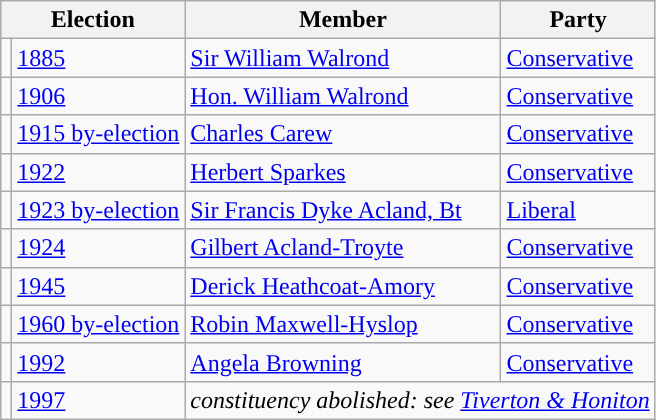<table class="wikitable">
<tr>
<th colspan="2">Election</th>
<th>Member</th>
<th>Party</th>
</tr>
<tr>
<td style="color:inherit;background-color: "></td>
<td><a href='#'>1885</a></td>
<td><a href='#'>Sir William Walrond</a></td>
<td><a href='#'>Conservative</a></td>
</tr>
<tr>
<td style="color:inherit;background-color: "></td>
<td><a href='#'>1906</a></td>
<td><a href='#'>Hon. William Walrond</a></td>
<td><a href='#'>Conservative</a></td>
</tr>
<tr>
<td style="color:inherit;background-color: "></td>
<td><a href='#'>1915 by-election</a></td>
<td><a href='#'>Charles Carew</a></td>
<td><a href='#'>Conservative</a></td>
</tr>
<tr>
<td style="color:inherit;background-color: "></td>
<td><a href='#'>1922</a></td>
<td><a href='#'>Herbert Sparkes</a></td>
<td><a href='#'>Conservative</a></td>
</tr>
<tr>
<td style="color:inherit;background-color: "></td>
<td><a href='#'>1923 by-election</a></td>
<td><a href='#'>Sir Francis Dyke Acland, Bt</a></td>
<td><a href='#'>Liberal</a></td>
</tr>
<tr>
<td style="color:inherit;background-color: "></td>
<td><a href='#'>1924</a></td>
<td><a href='#'>Gilbert Acland-Troyte</a></td>
<td><a href='#'>Conservative</a></td>
</tr>
<tr>
<td style="color:inherit;background-color: "></td>
<td><a href='#'>1945</a></td>
<td><a href='#'>Derick Heathcoat-Amory</a></td>
<td><a href='#'>Conservative</a></td>
</tr>
<tr>
<td style="color:inherit;background-color: "></td>
<td><a href='#'>1960 by-election</a></td>
<td><a href='#'>Robin Maxwell-Hyslop</a></td>
<td><a href='#'>Conservative</a></td>
</tr>
<tr>
<td style="color:inherit;background-color: "></td>
<td><a href='#'>1992</a></td>
<td><a href='#'>Angela Browning</a></td>
<td><a href='#'>Conservative</a></td>
</tr>
<tr>
<td></td>
<td><a href='#'>1997</a></td>
<td colspan="2"><em>constituency abolished: see <a href='#'>Tiverton & Honiton</a></em></td>
</tr>
</table>
